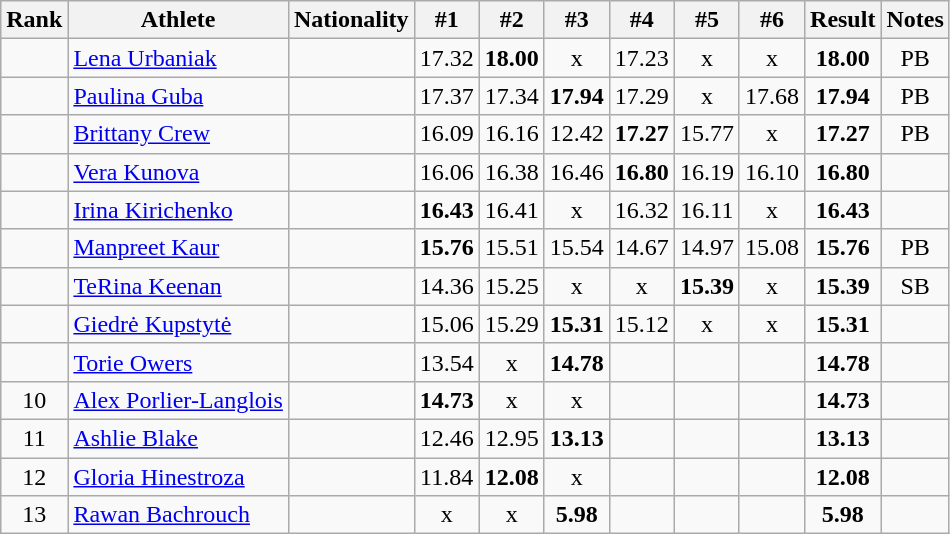<table class="wikitable sortable" style="text-align:center">
<tr>
<th>Rank</th>
<th>Athlete</th>
<th>Nationality</th>
<th>#1</th>
<th>#2</th>
<th>#3</th>
<th>#4</th>
<th>#5</th>
<th>#6</th>
<th>Result</th>
<th>Notes</th>
</tr>
<tr>
<td></td>
<td align="left"><a href='#'>Lena Urbaniak</a></td>
<td align=left></td>
<td>17.32</td>
<td><strong>18.00</strong></td>
<td>x</td>
<td>17.23</td>
<td>x</td>
<td>x</td>
<td><strong>18.00</strong></td>
<td>PB</td>
</tr>
<tr>
<td></td>
<td align="left"><a href='#'>Paulina Guba</a></td>
<td align=left></td>
<td>17.37</td>
<td>17.34</td>
<td><strong>17.94</strong></td>
<td>17.29</td>
<td>x</td>
<td>17.68</td>
<td><strong>17.94</strong></td>
<td>PB</td>
</tr>
<tr>
<td></td>
<td align="left"><a href='#'>Brittany Crew</a></td>
<td align=left></td>
<td>16.09</td>
<td>16.16</td>
<td>12.42</td>
<td><strong>17.27</strong></td>
<td>15.77</td>
<td>x</td>
<td><strong>17.27</strong></td>
<td>PB</td>
</tr>
<tr>
<td></td>
<td align="left"><a href='#'>Vera Kunova</a></td>
<td align=left></td>
<td>16.06</td>
<td>16.38</td>
<td>16.46</td>
<td><strong>16.80</strong></td>
<td>16.19</td>
<td>16.10</td>
<td><strong>16.80</strong></td>
<td></td>
</tr>
<tr>
<td></td>
<td align="left"><a href='#'>Irina Kirichenko</a></td>
<td align=left></td>
<td><strong>16.43</strong></td>
<td>16.41</td>
<td>x</td>
<td>16.32</td>
<td>16.11</td>
<td>x</td>
<td><strong>16.43</strong></td>
<td></td>
</tr>
<tr>
<td></td>
<td align="left"><a href='#'>Manpreet Kaur</a></td>
<td align=left></td>
<td><strong>15.76</strong></td>
<td>15.51</td>
<td>15.54</td>
<td>14.67</td>
<td>14.97</td>
<td>15.08</td>
<td><strong>15.76</strong></td>
<td>PB</td>
</tr>
<tr>
<td></td>
<td align="left"><a href='#'>TeRina Keenan</a></td>
<td align=left></td>
<td>14.36</td>
<td>15.25</td>
<td>x</td>
<td>x</td>
<td><strong>15.39</strong></td>
<td>x</td>
<td><strong>15.39</strong></td>
<td>SB</td>
</tr>
<tr>
<td></td>
<td align="left"><a href='#'>Giedrė Kupstytė</a></td>
<td align=left></td>
<td>15.06</td>
<td>15.29</td>
<td><strong>15.31</strong></td>
<td>15.12</td>
<td>x</td>
<td>x</td>
<td><strong>15.31</strong></td>
<td></td>
</tr>
<tr>
<td></td>
<td align="left"><a href='#'>Torie Owers</a></td>
<td align=left></td>
<td>13.54</td>
<td>x</td>
<td><strong>14.78</strong></td>
<td></td>
<td></td>
<td></td>
<td><strong>14.78</strong></td>
<td></td>
</tr>
<tr>
<td>10</td>
<td align="left"><a href='#'>Alex Porlier-Langlois</a></td>
<td align=left></td>
<td><strong>14.73</strong></td>
<td>x</td>
<td>x</td>
<td></td>
<td></td>
<td></td>
<td><strong>14.73</strong></td>
<td></td>
</tr>
<tr>
<td>11</td>
<td align="left"><a href='#'>Ashlie Blake</a></td>
<td align=left></td>
<td>12.46</td>
<td>12.95</td>
<td><strong>13.13</strong></td>
<td></td>
<td></td>
<td></td>
<td><strong>13.13</strong></td>
<td></td>
</tr>
<tr>
<td>12</td>
<td align="left"><a href='#'>Gloria Hinestroza</a></td>
<td align=left></td>
<td>11.84</td>
<td><strong>12.08</strong></td>
<td>x</td>
<td></td>
<td></td>
<td></td>
<td><strong>12.08</strong></td>
<td></td>
</tr>
<tr>
<td>13</td>
<td align="left"><a href='#'>Rawan Bachrouch</a></td>
<td align=left></td>
<td>x</td>
<td>x</td>
<td><strong>5.98</strong></td>
<td></td>
<td></td>
<td></td>
<td><strong>5.98</strong></td>
<td></td>
</tr>
</table>
